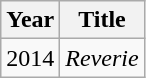<table class="wikitable">
<tr>
<th>Year</th>
<th>Title</th>
</tr>
<tr>
<td>2014</td>
<td><em>Reverie</em></td>
</tr>
</table>
